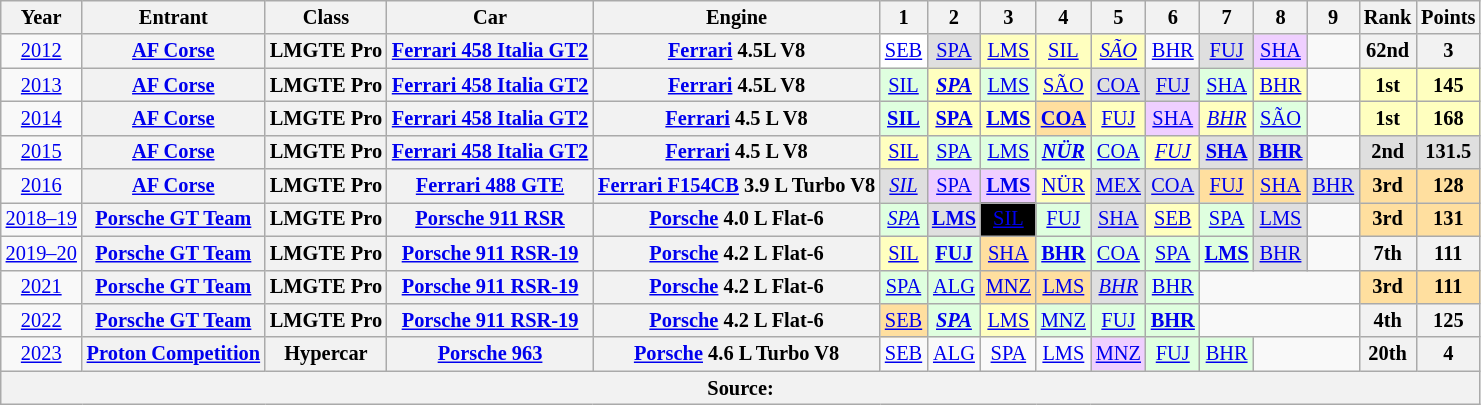<table class="wikitable" style="text-align:center; font-size:85%">
<tr>
<th>Year</th>
<th>Entrant</th>
<th>Class</th>
<th>Car</th>
<th>Engine</th>
<th>1</th>
<th>2</th>
<th>3</th>
<th>4</th>
<th>5</th>
<th>6</th>
<th>7</th>
<th>8</th>
<th>9</th>
<th>Rank</th>
<th>Points</th>
</tr>
<tr>
<td><a href='#'>2012</a></td>
<th nowrap><a href='#'>AF Corse</a></th>
<th nowrap>LMGTE Pro</th>
<th nowrap><a href='#'>Ferrari 458 Italia GT2</a></th>
<th nowrap><a href='#'>Ferrari</a> 4.5L V8</th>
<td style="background:#FFFFFF;"><a href='#'>SEB</a><br></td>
<td style="background:#DFDFDF;"><a href='#'>SPA</a><br></td>
<td style="background:#FFFFBF;"><a href='#'>LMS</a><br></td>
<td style="background:#FFFFBF;"><a href='#'>SIL</a><br></td>
<td style="background:#FFFFBF;"><em><a href='#'>SÃO</a></em><br></td>
<td><a href='#'>BHR</a></td>
<td style="background:#DFDFDF;"><a href='#'>FUJ</a><br></td>
<td style="background:#EFCFFF;"><a href='#'>SHA</a><br></td>
<td></td>
<th>62nd</th>
<th>3</th>
</tr>
<tr>
<td><a href='#'>2013</a></td>
<th nowrap><a href='#'>AF Corse</a></th>
<th nowrap>LMGTE Pro</th>
<th nowrap><a href='#'>Ferrari 458 Italia GT2</a></th>
<th nowrap><a href='#'>Ferrari</a> 4.5L V8</th>
<td style="background:#DFFFDF;"><a href='#'>SIL</a><br></td>
<td style="background:#FFFFBF;"><strong><em><a href='#'>SPA</a></em></strong><br></td>
<td style="background:#DFFFDF;"><a href='#'>LMS</a><br></td>
<td style="background:#FFFFBF;"><a href='#'>SÃO</a><br></td>
<td style="background:#DFDFDF;"><a href='#'>COA</a><br></td>
<td style="background:#DFDFDF;"><a href='#'>FUJ</a><br></td>
<td style="background:#DFFFDF;"><a href='#'>SHA</a><br></td>
<td style="background:#FFFFBF;"><a href='#'>BHR</a><br></td>
<td></td>
<th style="background:#FFFFBF;">1st</th>
<th style="background:#FFFFBF;">145</th>
</tr>
<tr>
<td><a href='#'>2014</a></td>
<th nowrap><a href='#'>AF Corse</a></th>
<th nowrap>LMGTE Pro</th>
<th nowrap><a href='#'>Ferrari 458 Italia GT2</a></th>
<th nowrap><a href='#'>Ferrari</a> 4.5 L V8</th>
<td style="background:#DFFFDF;"><strong><a href='#'>SIL</a></strong><br></td>
<td style="background:#FFFFBF;"><strong><a href='#'>SPA</a></strong><br></td>
<td style="background:#FFFFBF;"><strong><a href='#'>LMS</a></strong><br></td>
<td style="background:#FFDF9F;"><strong><a href='#'>COA</a></strong><br></td>
<td style="background:#FFFFBF;"><a href='#'>FUJ</a><br></td>
<td style="background:#EFCFFF;"><a href='#'>SHA</a><br></td>
<td style="background:#FFFFBF;"><em><a href='#'>BHR</a></em><br></td>
<td style="background:#DFFFDF;"><a href='#'>SÃO</a><br></td>
<td></td>
<td style="background:#FFFFBF;"><strong>1st</strong></td>
<td style="background:#FFFFBF;"><strong>168</strong></td>
</tr>
<tr>
<td><a href='#'>2015</a></td>
<th nowrap><a href='#'>AF Corse</a></th>
<th nowrap>LMGTE Pro</th>
<th nowrap><a href='#'>Ferrari 458 Italia GT2</a></th>
<th nowrap><a href='#'>Ferrari</a> 4.5 L V8</th>
<td style="background:#FFFFBF;"><a href='#'>SIL</a><br></td>
<td style="background:#DFFFDF;"><a href='#'>SPA</a><br></td>
<td style="background:#DFFFDF;"><a href='#'>LMS</a><br></td>
<td style="background:#DFFFDF;"><strong><em><a href='#'>NÜR</a></em></strong><br></td>
<td style="background:#DFFFDF;"><a href='#'>COA</a><br></td>
<td style="background:#FFFFBF;"><em><a href='#'>FUJ</a></em><br></td>
<td style="background:#DFDFDF;"><strong><a href='#'>SHA</a></strong><br></td>
<td style="background:#DFDFDF;"><strong><a href='#'>BHR</a></strong><br></td>
<td></td>
<th style="background:#DFDFDF;">2nd</th>
<th style="background:#DFDFDF;">131.5</th>
</tr>
<tr>
<td><a href='#'>2016</a></td>
<th nowrap><a href='#'>AF Corse</a></th>
<th nowrap>LMGTE Pro</th>
<th nowrap><a href='#'>Ferrari 488 GTE</a></th>
<th nowrap><a href='#'>Ferrari F154CB</a> 3.9 L Turbo V8</th>
<td style="background:#DFDFDF;"><em><a href='#'>SIL</a></em><br></td>
<td style="background:#EFCFFF;"><a href='#'>SPA</a><br></td>
<td style="background:#EFCFFF;"><strong><a href='#'>LMS</a></strong><br></td>
<td style="background:#FFFFBF;"><a href='#'>NÜR</a><br></td>
<td style="background:#DFDFDF;"><a href='#'>MEX</a><br></td>
<td style="background:#DFDFDF;"><a href='#'>COA</a><br></td>
<td style="background:#FFDF9F;"><a href='#'>FUJ</a><br></td>
<td style="background:#FFDF9F;"><a href='#'>SHA</a><br></td>
<td style="background:#DFDFDF;"><a href='#'>BHR</a><br></td>
<th style="background:#FFDF9F;">3rd</th>
<th style="background:#FFDF9F;">128</th>
</tr>
<tr>
<td nowrap><a href='#'>2018–19</a></td>
<th nowrap><a href='#'>Porsche GT Team</a></th>
<th nowrap>LMGTE Pro</th>
<th nowrap><a href='#'>Porsche 911 RSR</a></th>
<th nowrap><a href='#'>Porsche</a> 4.0 L Flat-6</th>
<td style="background:#DFFFDF;"><em><a href='#'>SPA</a></em><br></td>
<td style="background:#DFDFDF;"><strong><a href='#'>LMS</a></strong><br></td>
<td style="background:#000000; color:#ffffff"><a href='#'><span>SIL</span></a><br></td>
<td style="background:#DFFFDF;"><a href='#'>FUJ</a><br></td>
<td style="background:#DFDFDF;"><a href='#'>SHA</a><br></td>
<td style="background:#FFFFBF;"><a href='#'>SEB</a><br></td>
<td style="background:#DFFFDF;"><a href='#'>SPA</a><br></td>
<td style="background:#DFDFDF;"><a href='#'>LMS</a><br></td>
<td></td>
<th style="background:#FFDF9F;">3rd</th>
<th style="background:#FFDF9F;">131</th>
</tr>
<tr>
<td nowrap><a href='#'>2019–20</a></td>
<th nowrap><a href='#'>Porsche GT Team</a></th>
<th nowrap>LMGTE Pro</th>
<th nowrap><a href='#'>Porsche 911 RSR-19</a></th>
<th nowrap><a href='#'>Porsche</a> 4.2 L Flat-6</th>
<td style="background:#FFFFBF;"><a href='#'>SIL</a><br></td>
<td style="background:#DFFFDF;"><strong><a href='#'>FUJ</a></strong><br></td>
<td style="background:#FFDF9F;"><a href='#'>SHA</a><br></td>
<td style="background:#DFFFDF;"><strong><a href='#'>BHR</a></strong><br></td>
<td style="background:#DFFFDF;"><a href='#'>COA</a><br></td>
<td style="background:#DFFFDF;"><a href='#'>SPA</a><br></td>
<td style="background:#DFFFDF;"><strong><a href='#'>LMS</a></strong><br></td>
<td style="background:#DFDFDF;"><a href='#'>BHR</a><br></td>
<td></td>
<th>7th</th>
<th>111</th>
</tr>
<tr>
<td><a href='#'>2021</a></td>
<th nowrap><a href='#'>Porsche GT Team</a></th>
<th nowrap>LMGTE Pro</th>
<th nowrap><a href='#'>Porsche 911 RSR-19</a></th>
<th nowrap><a href='#'>Porsche</a> 4.2 L Flat-6</th>
<td style="background:#DFFFDF;"><a href='#'>SPA</a><br></td>
<td style="background:#DFFFDF;"><a href='#'>ALG</a><br></td>
<td style="background:#FFDF9F;"><a href='#'>MNZ</a><br></td>
<td style="background:#FFDF9F;"><a href='#'>LMS</a><br></td>
<td style="background:#DFDFDF;"><em><a href='#'>BHR</a></em><br></td>
<td style="background:#DFFFDF;"><a href='#'>BHR</a><br></td>
<td colspan=3></td>
<th style="background:#FFDF9F;">3rd</th>
<th style="background:#FFDF9F;">111</th>
</tr>
<tr>
<td><a href='#'>2022</a></td>
<th nowrap><a href='#'>Porsche GT Team</a></th>
<th nowrap>LMGTE Pro</th>
<th nowrap><a href='#'>Porsche 911 RSR-19</a></th>
<th nowrap><a href='#'>Porsche</a> 4.2 L Flat-6</th>
<td style="background:#FFDF9F;"><a href='#'>SEB</a><br></td>
<td style="background:#DFFFDF;"><strong><em><a href='#'>SPA</a></em></strong><br></td>
<td style="background:#FFFFBF;"><a href='#'>LMS</a><br></td>
<td style="background:#DFFFDF;"><a href='#'>MNZ</a><br></td>
<td style="background:#DFFFDF;"><a href='#'>FUJ</a><br></td>
<td style="background:#DFFFDF;"><strong><a href='#'>BHR</a></strong><br></td>
<td colspan=3></td>
<th>4th</th>
<th>125</th>
</tr>
<tr>
<td><a href='#'>2023</a></td>
<th nowrap><a href='#'>Proton Competition</a></th>
<th>Hypercar</th>
<th nowrap><a href='#'>Porsche 963</a></th>
<th nowrap><a href='#'>Porsche</a> 4.6 L Turbo V8</th>
<td><a href='#'>SEB</a></td>
<td><a href='#'>ALG</a></td>
<td><a href='#'>SPA</a></td>
<td><a href='#'>LMS</a></td>
<td style="background:#EFCFFF;"><a href='#'>MNZ</a><br></td>
<td style="background:#DFFFDF;"><a href='#'>FUJ</a><br></td>
<td style="background:#DFFFDF;"><a href='#'>BHR</a><br></td>
<td colspan=2></td>
<th>20th</th>
<th>4</th>
</tr>
<tr>
<th colspan="16">Source:</th>
</tr>
</table>
